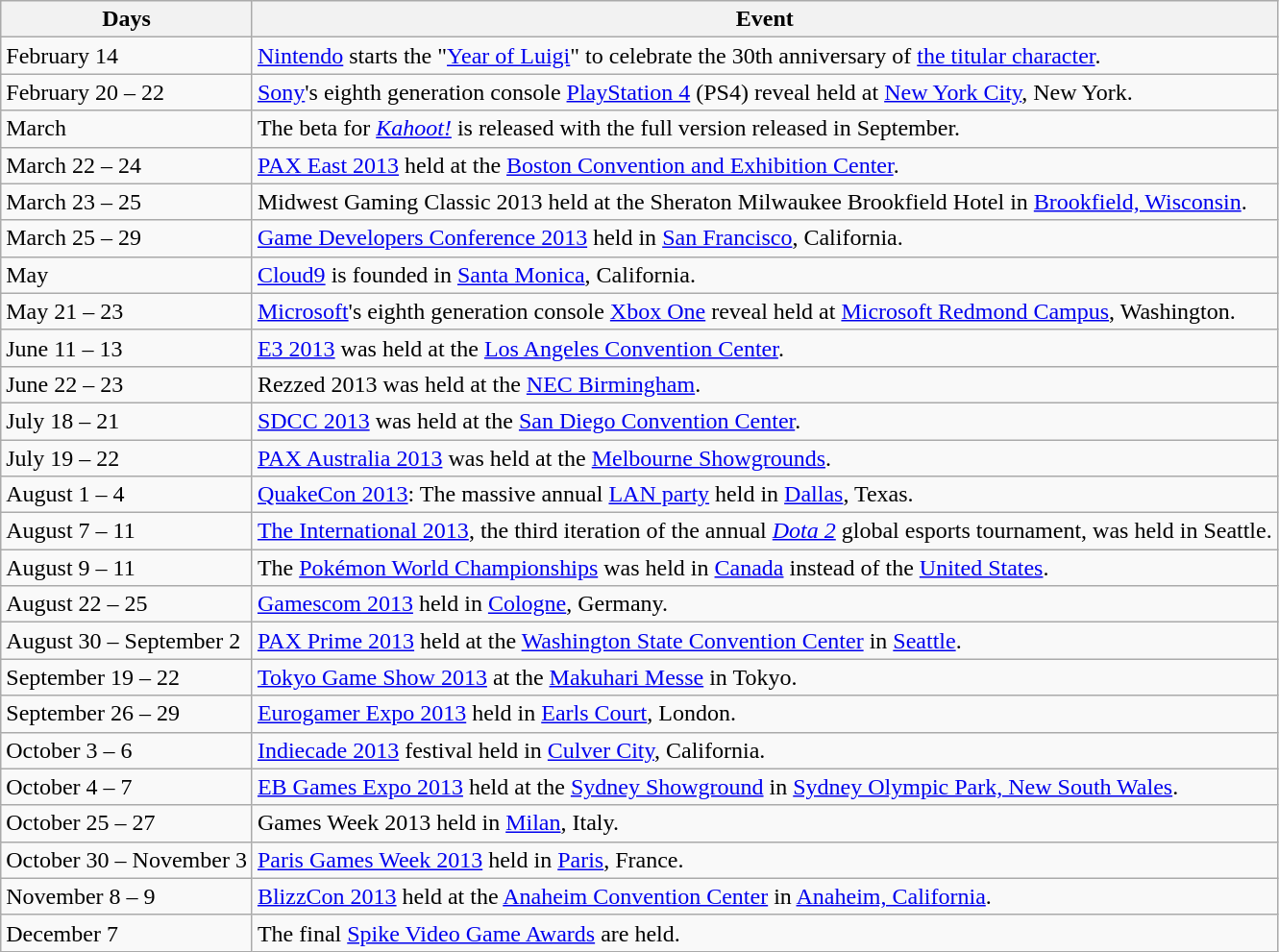<table class="wikitable">
<tr>
<th>Days</th>
<th>Event</th>
</tr>
<tr>
<td>February 14</td>
<td><a href='#'>Nintendo</a> starts the "<a href='#'>Year of Luigi</a>" to celebrate the 30th anniversary of <a href='#'>the titular character</a>.</td>
</tr>
<tr>
<td>February 20 – 22</td>
<td style="text-align:left;"><a href='#'>Sony</a>'s eighth generation console <a href='#'>PlayStation 4</a> (PS4) reveal held at <a href='#'>New York City</a>, New York.</td>
</tr>
<tr>
<td>March</td>
<td style="text-align:left;">The beta for <em><a href='#'>Kahoot!</a></em> is released with the full version released in September.</td>
</tr>
<tr>
<td>March 22 – 24</td>
<td style="text-align:left;"><a href='#'>PAX East 2013</a> held at the <a href='#'>Boston Convention and Exhibition Center</a>.</td>
</tr>
<tr>
<td>March 23 – 25</td>
<td style="text-align:left;">Midwest Gaming Classic 2013 held at the Sheraton Milwaukee Brookfield Hotel in <a href='#'>Brookfield, Wisconsin</a>.</td>
</tr>
<tr>
<td>March 25 – 29</td>
<td style="text-align:left;"><a href='#'>Game Developers Conference 2013</a> held in <a href='#'>San Francisco</a>, California.</td>
</tr>
<tr>
<td>May</td>
<td><a href='#'>Cloud9</a> is founded in <a href='#'>Santa Monica</a>, California.</td>
</tr>
<tr>
<td>May 21 – 23</td>
<td style="text-align:left;"><a href='#'>Microsoft</a>'s eighth generation console <a href='#'>Xbox One</a> reveal held at <a href='#'>Microsoft Redmond Campus</a>, Washington.</td>
</tr>
<tr>
<td>June 11 – 13</td>
<td style="text-align:left;"><a href='#'>E3 2013</a> was held at the <a href='#'>Los Angeles Convention Center</a>.</td>
</tr>
<tr>
<td>June 22 – 23</td>
<td style="text-alight:left;">Rezzed 2013 was held at the <a href='#'>NEC Birmingham</a>.</td>
</tr>
<tr>
<td>July 18 – 21</td>
<td style="text-alight:left;"><a href='#'>SDCC 2013</a> was held at the <a href='#'>San Diego Convention Center</a>.</td>
</tr>
<tr>
<td>July 19 – 22</td>
<td style="text-alight:left;"><a href='#'>PAX Australia 2013</a> was held at the <a href='#'>Melbourne Showgrounds</a>.</td>
</tr>
<tr>
<td>August 1 – 4</td>
<td><a href='#'>QuakeCon 2013</a>: The massive annual <a href='#'>LAN party</a> held in <a href='#'>Dallas</a>, Texas.</td>
</tr>
<tr>
<td>August 7 – 11</td>
<td style="text-alight:left;"><a href='#'>The International 2013</a>, the third iteration of the annual <em><a href='#'>Dota 2</a></em> global esports tournament, was held in Seattle.</td>
</tr>
<tr>
<td>August 9 – 11</td>
<td style="text-alight:left;">The <a href='#'>Pokémon World Championships</a> was held in <a href='#'>Canada</a> instead of the <a href='#'>United States</a>.</td>
</tr>
<tr>
<td>August 22 – 25</td>
<td><a href='#'>Gamescom 2013</a> held in <a href='#'>Cologne</a>, Germany.</td>
</tr>
<tr>
<td>August 30 – September 2</td>
<td style="text-align:left;"><a href='#'>PAX Prime 2013</a> held at the <a href='#'>Washington State Convention Center</a> in <a href='#'>Seattle</a>.</td>
</tr>
<tr>
<td>September 19 – 22</td>
<td style="text-align:left;"><a href='#'>Tokyo Game Show 2013</a> at the <a href='#'>Makuhari Messe</a> in Tokyo.</td>
</tr>
<tr>
<td>September 26 – 29</td>
<td style="text-align:left;"><a href='#'>Eurogamer Expo 2013</a> held in <a href='#'>Earls Court</a>, London.</td>
</tr>
<tr>
<td>October 3 – 6</td>
<td style="text-align:left;"><a href='#'>Indiecade 2013</a> festival held in <a href='#'>Culver City</a>, California.</td>
</tr>
<tr>
<td>October 4 – 7</td>
<td style="text-align:left;"><a href='#'>EB Games Expo 2013</a> held at the <a href='#'>Sydney Showground</a> in <a href='#'>Sydney Olympic Park, New South Wales</a>.</td>
</tr>
<tr>
<td>October 25 – 27</td>
<td style="text-align:left;">Games Week 2013 held in <a href='#'>Milan</a>, Italy.</td>
</tr>
<tr>
<td>October 30 – November 3</td>
<td style="text-align:left;"><a href='#'>Paris Games Week 2013</a> held in <a href='#'>Paris</a>, France.</td>
</tr>
<tr>
<td>November 8 – 9</td>
<td style="text-align:left;"><a href='#'>BlizzCon 2013</a> held at the <a href='#'>Anaheim Convention Center</a> in <a href='#'>Anaheim, California</a>.</td>
</tr>
<tr>
<td>December 7</td>
<td style="text-align:left;">The final <a href='#'>Spike Video Game Awards</a> are held.</td>
</tr>
</table>
